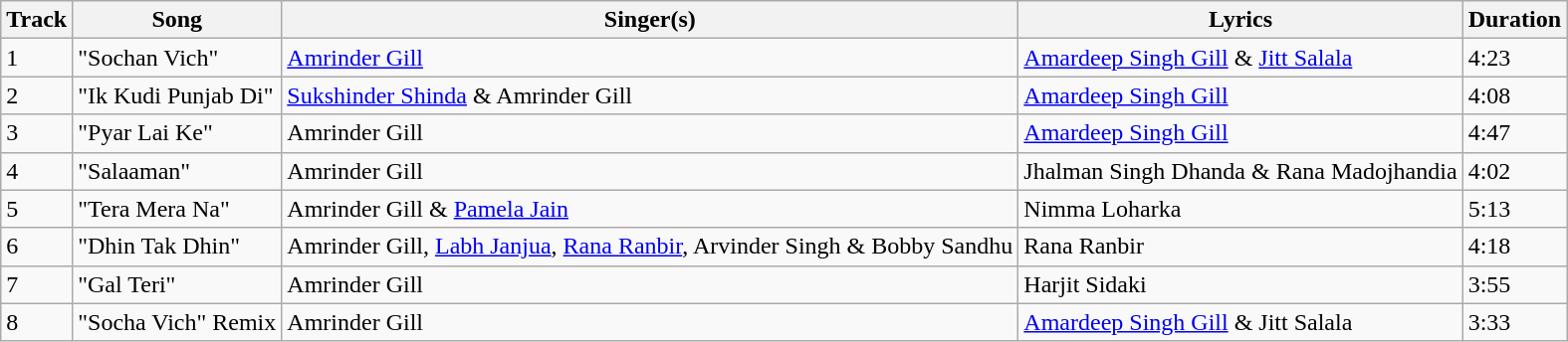<table class="wikitable">
<tr>
<th>Track</th>
<th>Song</th>
<th>Singer(s)</th>
<th>Lyrics</th>
<th>Duration</th>
</tr>
<tr>
<td>1</td>
<td>"Sochan Vich"</td>
<td><a href='#'>Amrinder Gill</a></td>
<td><a href='#'>Amardeep Singh Gill</a> & <a href='#'>Jitt Salala</a></td>
<td>4:23</td>
</tr>
<tr>
<td>2</td>
<td>"Ik Kudi Punjab Di"</td>
<td><a href='#'>Sukshinder Shinda</a> & Amrinder Gill</td>
<td><a href='#'>Amardeep Singh Gill</a></td>
<td>4:08</td>
</tr>
<tr>
<td>3</td>
<td>"Pyar Lai Ke"</td>
<td>Amrinder Gill</td>
<td><a href='#'>Amardeep Singh Gill</a></td>
<td>4:47</td>
</tr>
<tr>
<td>4</td>
<td>"Salaaman"</td>
<td>Amrinder Gill</td>
<td>Jhalman Singh Dhanda & Rana Madojhandia</td>
<td>4:02</td>
</tr>
<tr>
<td>5</td>
<td>"Tera Mera Na"</td>
<td>Amrinder Gill & <a href='#'>Pamela Jain</a></td>
<td>Nimma Loharka</td>
<td>5:13</td>
</tr>
<tr>
<td>6</td>
<td>"Dhin Tak Dhin"</td>
<td>Amrinder Gill, <a href='#'>Labh Janjua</a>, <a href='#'>Rana Ranbir</a>, Arvinder Singh & Bobby Sandhu</td>
<td>Rana Ranbir</td>
<td>4:18</td>
</tr>
<tr>
<td>7</td>
<td>"Gal Teri"</td>
<td>Amrinder Gill</td>
<td>Harjit Sidaki</td>
<td>3:55</td>
</tr>
<tr>
<td>8</td>
<td>"Socha Vich" Remix</td>
<td>Amrinder Gill</td>
<td><a href='#'>Amardeep Singh Gill</a> & Jitt Salala</td>
<td>3:33</td>
</tr>
</table>
